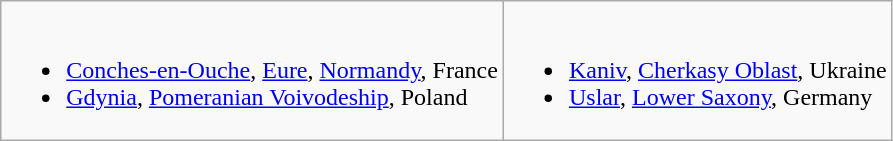<table class="wikitable">
<tr valign="top">
<td><br><ul><li> <a href='#'>Conches-en-Ouche</a>, <a href='#'>Eure</a>, <a href='#'>Normandy</a>, France</li><li> <a href='#'>Gdynia</a>, <a href='#'>Pomeranian Voivodeship</a>, Poland</li></ul></td>
<td><br><ul><li> <a href='#'>Kaniv</a>, <a href='#'>Cherkasy Oblast</a>, Ukraine</li><li> <a href='#'>Uslar</a>, <a href='#'>Lower Saxony</a>, Germany</li></ul></td>
</tr>
</table>
